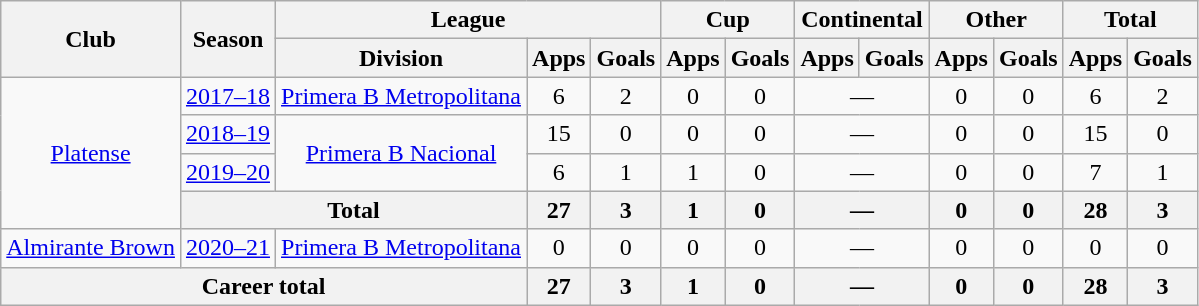<table class="wikitable" style="text-align:center">
<tr>
<th rowspan="2">Club</th>
<th rowspan="2">Season</th>
<th colspan="3">League</th>
<th colspan="2">Cup</th>
<th colspan="2">Continental</th>
<th colspan="2">Other</th>
<th colspan="2">Total</th>
</tr>
<tr>
<th>Division</th>
<th>Apps</th>
<th>Goals</th>
<th>Apps</th>
<th>Goals</th>
<th>Apps</th>
<th>Goals</th>
<th>Apps</th>
<th>Goals</th>
<th>Apps</th>
<th>Goals</th>
</tr>
<tr>
<td rowspan="4"><a href='#'>Platense</a></td>
<td><a href='#'>2017–18</a></td>
<td rowspan="1"><a href='#'>Primera B Metropolitana</a></td>
<td>6</td>
<td>2</td>
<td>0</td>
<td>0</td>
<td colspan="2">—</td>
<td>0</td>
<td>0</td>
<td>6</td>
<td>2</td>
</tr>
<tr>
<td><a href='#'>2018–19</a></td>
<td rowspan="2"><a href='#'>Primera B Nacional</a></td>
<td>15</td>
<td>0</td>
<td>0</td>
<td>0</td>
<td colspan="2">—</td>
<td>0</td>
<td>0</td>
<td>15</td>
<td>0</td>
</tr>
<tr>
<td><a href='#'>2019–20</a></td>
<td>6</td>
<td>1</td>
<td>1</td>
<td>0</td>
<td colspan="2">—</td>
<td>0</td>
<td>0</td>
<td>7</td>
<td>1</td>
</tr>
<tr>
<th colspan="2">Total</th>
<th>27</th>
<th>3</th>
<th>1</th>
<th>0</th>
<th colspan="2">—</th>
<th>0</th>
<th>0</th>
<th>28</th>
<th>3</th>
</tr>
<tr>
<td rowspan="1"><a href='#'>Almirante Brown</a></td>
<td><a href='#'>2020–21</a></td>
<td rowspan="1"><a href='#'>Primera B Metropolitana</a></td>
<td>0</td>
<td>0</td>
<td>0</td>
<td>0</td>
<td colspan="2">—</td>
<td>0</td>
<td>0</td>
<td>0</td>
<td>0</td>
</tr>
<tr>
<th colspan="3">Career total</th>
<th>27</th>
<th>3</th>
<th>1</th>
<th>0</th>
<th colspan="2">—</th>
<th>0</th>
<th>0</th>
<th>28</th>
<th>3</th>
</tr>
</table>
